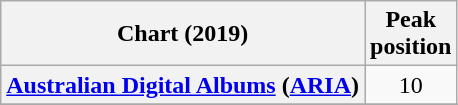<table class="wikitable sortable plainrowheaders" style="text-align:center">
<tr>
<th scope="col">Chart (2019)</th>
<th scope="col">Peak<br>position</th>
</tr>
<tr>
<th scope="row"><a href='#'>Australian Digital Albums</a> (<a href='#'>ARIA</a>)</th>
<td>10</td>
</tr>
<tr>
</tr>
<tr>
</tr>
<tr>
</tr>
<tr>
</tr>
<tr>
</tr>
</table>
